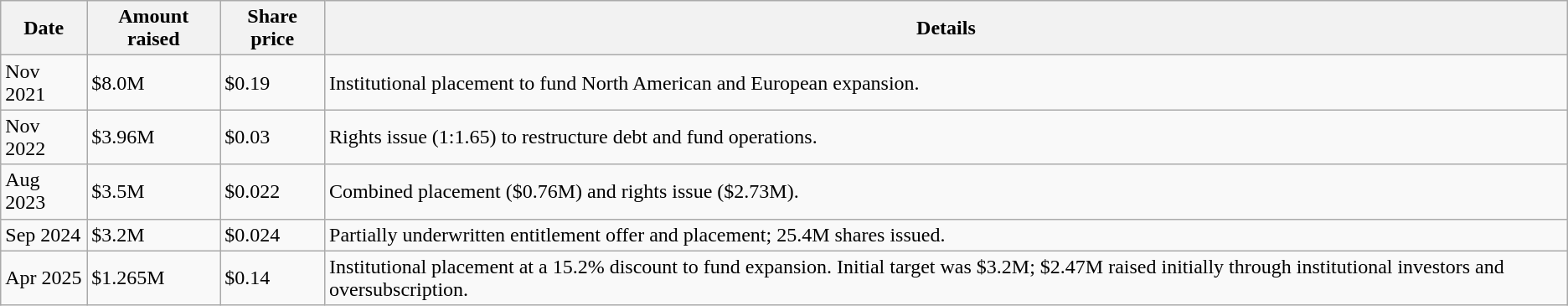<table class="wikitable">
<tr>
<th>Date</th>
<th>Amount raised</th>
<th>Share price</th>
<th>Details</th>
</tr>
<tr>
<td>Nov 2021</td>
<td>$8.0M</td>
<td>$0.19</td>
<td>Institutional placement to fund North American and European expansion.</td>
</tr>
<tr>
<td>Nov 2022</td>
<td>$3.96M</td>
<td>$0.03</td>
<td>Rights issue (1:1.65) to restructure debt and fund operations.</td>
</tr>
<tr>
<td>Aug 2023</td>
<td>$3.5M</td>
<td>$0.022</td>
<td>Combined placement ($0.76M) and rights issue ($2.73M).</td>
</tr>
<tr>
<td>Sep 2024</td>
<td>$3.2M</td>
<td>$0.024</td>
<td>Partially underwritten entitlement offer and placement; 25.4M shares issued.</td>
</tr>
<tr>
<td>Apr 2025</td>
<td>$1.265M</td>
<td>$0.14</td>
<td>Institutional placement at a 15.2% discount to fund expansion. Initial target was $3.2M; $2.47M raised initially through institutional investors and oversubscription.</td>
</tr>
</table>
